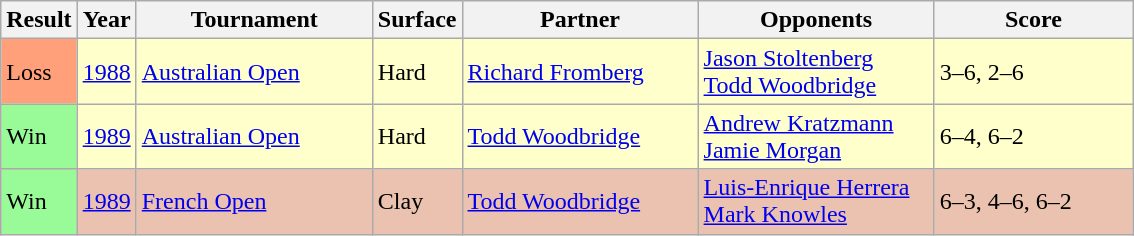<table class="sortable wikitable">
<tr>
<th style="width:40px;">Result</th>
<th style="width:30px;">Year</th>
<th style="width:150px;">Tournament</th>
<th style="width:50px;">Surface</th>
<th style="width:150px;">Partner</th>
<th style="width:150px;">Opponents</th>
<th style="width:125px;" class="unsortable">Score</th>
</tr>
<tr style="background:#ffffcc;">
<td style="background:#ffa07a;">Loss</td>
<td><a href='#'>1988</a></td>
<td><a href='#'>Australian Open</a></td>
<td>Hard</td>
<td> <a href='#'>Richard Fromberg</a></td>
<td> <a href='#'>Jason Stoltenberg</a> <br>  <a href='#'>Todd Woodbridge</a></td>
<td>3–6, 2–6</td>
</tr>
<tr style="background:#ffffcc;">
<td style="background:#98fb98;">Win</td>
<td><a href='#'>1989</a></td>
<td><a href='#'>Australian Open</a></td>
<td>Hard</td>
<td> <a href='#'>Todd Woodbridge</a></td>
<td> <a href='#'>Andrew Kratzmann</a> <br>  <a href='#'>Jamie Morgan</a></td>
<td>6–4, 6–2</td>
</tr>
<tr style="background:#ebc2af;">
<td style="background:#98fb98;">Win</td>
<td><a href='#'>1989</a></td>
<td><a href='#'>French Open</a></td>
<td>Clay</td>
<td> <a href='#'>Todd Woodbridge</a></td>
<td> <a href='#'>Luis-Enrique Herrera</a> <br>  <a href='#'>Mark Knowles</a></td>
<td>6–3, 4–6, 6–2</td>
</tr>
</table>
